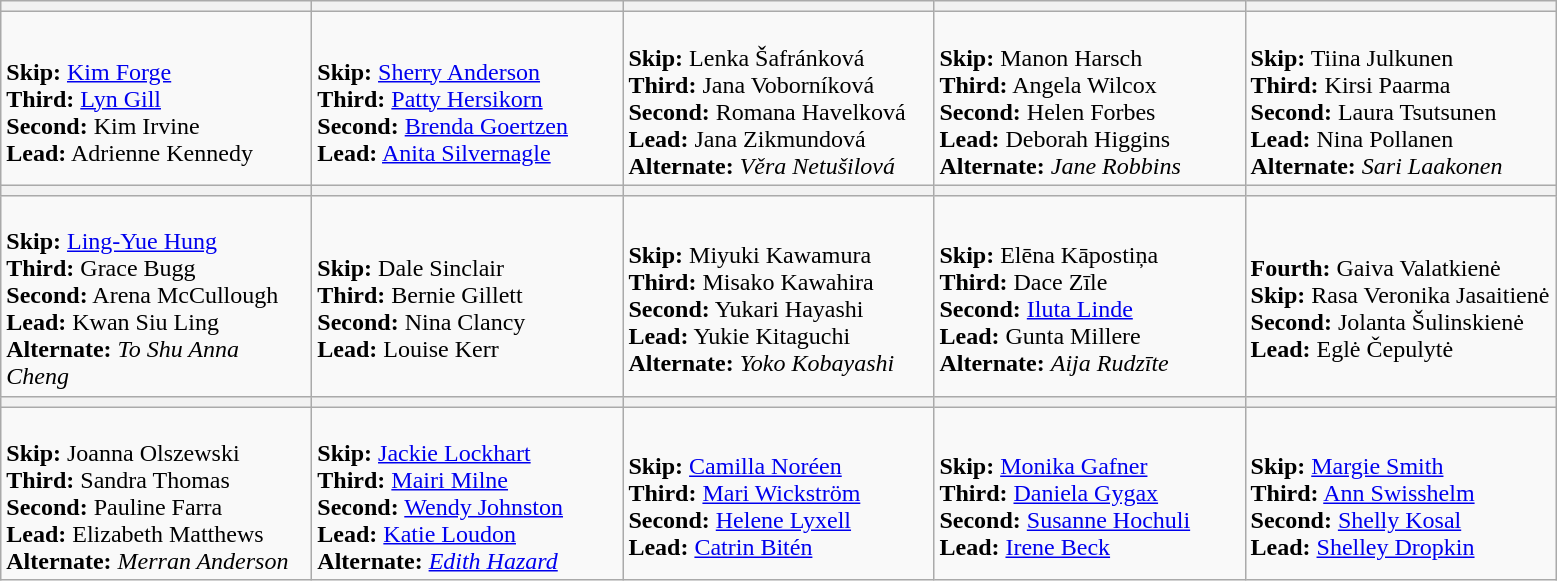<table class="wikitable">
<tr>
<th width=200></th>
<th width=200></th>
<th width=200></th>
<th width=200></th>
<th width=200></th>
</tr>
<tr>
<td><br><strong>Skip:</strong> <a href='#'>Kim Forge</a><br>
<strong>Third:</strong> <a href='#'>Lyn Gill</a><br>
<strong>Second:</strong> Kim Irvine<br>
<strong>Lead:</strong> Adrienne Kennedy</td>
<td><br><strong>Skip:</strong> <a href='#'>Sherry Anderson</a><br>
<strong>Third:</strong> <a href='#'>Patty Hersikorn</a><br>
<strong>Second:</strong> <a href='#'>Brenda Goertzen</a><br>
<strong>Lead:</strong> <a href='#'>Anita Silvernagle</a></td>
<td><br><strong>Skip:</strong> Lenka Šafránková<br>
<strong>Third:</strong> Jana Voborníková<br>
<strong>Second:</strong> Romana Havelková<br>
<strong>Lead:</strong> Jana Zikmundová<br>
<strong>Alternate:</strong> <em>Věra Netušilová</em></td>
<td><br><strong>Skip:</strong> Manon Harsch<br>
<strong>Third:</strong> Angela Wilcox<br>
<strong>Second:</strong> Helen Forbes<br>
<strong>Lead:</strong> Deborah Higgins<br>
<strong>Alternate:</strong> <em>Jane Robbins</em></td>
<td><br><strong>Skip:</strong> Tiina Julkunen<br>
<strong>Third:</strong> Kirsi Paarma<br>
<strong>Second:</strong> Laura Tsutsunen<br>
<strong>Lead:</strong> Nina Pollanen<br>
<strong>Alternate:</strong> <em>Sari Laakonen</em></td>
</tr>
<tr>
<th width=200></th>
<th width=200></th>
<th width=200></th>
<th width=200></th>
<th width=200></th>
</tr>
<tr>
<td><br><strong>Skip:</strong> <a href='#'>Ling-Yue Hung</a><br>
<strong>Third:</strong> Grace Bugg<br>
<strong>Second:</strong> Arena McCullough<br>
<strong>Lead:</strong> Kwan Siu Ling<br>
<strong>Alternate:</strong> <em>To Shu Anna Cheng</em></td>
<td><br><strong>Skip:</strong> Dale Sinclair<br>
<strong>Third:</strong> Bernie Gillett<br>
<strong>Second:</strong> Nina Clancy<br>
<strong>Lead:</strong> Louise Kerr</td>
<td><br><strong>Skip:</strong> Miyuki Kawamura<br>
<strong>Third:</strong> Misako Kawahira<br>
<strong>Second:</strong> Yukari Hayashi<br>
<strong>Lead:</strong> Yukie Kitaguchi<br>
<strong>Alternate:</strong> <em>Yoko Kobayashi</em></td>
<td><br><strong>Skip:</strong> Elēna Kāpostiņa<br>
<strong>Third:</strong> Dace Zīle<br>
<strong>Second:</strong> <a href='#'>Iluta Linde</a><br>
<strong>Lead:</strong> Gunta Millere<br>
<strong>Alternate:</strong> <em>Aija Rudzīte</em></td>
<td><br><strong>Fourth:</strong> Gaiva Valatkienė<br>
<strong>Skip:</strong> Rasa Veronika Jasaitienė<br>
<strong>Second:</strong> Jolanta Šulinskienė<br>
<strong>Lead:</strong> Eglė Čepulytė</td>
</tr>
<tr>
<th width=200></th>
<th width=200></th>
<th width=200></th>
<th width=200></th>
<th width=200></th>
</tr>
<tr>
<td><br><strong>Skip:</strong> Joanna Olszewski<br>
<strong>Third:</strong> Sandra Thomas<br>
<strong>Second:</strong> Pauline Farra<br>
<strong>Lead:</strong> Elizabeth Matthews<br>
<strong>Alternate:</strong> <em>Merran Anderson</em></td>
<td><br><strong>Skip:</strong> <a href='#'>Jackie Lockhart</a><br>
<strong>Third:</strong> <a href='#'>Mairi Milne</a><br>
<strong>Second:</strong> <a href='#'>Wendy Johnston</a><br>
<strong>Lead:</strong> <a href='#'>Katie Loudon</a><br>
<strong>Alternate:</strong> <em><a href='#'>Edith Hazard</a></em></td>
<td><br><strong>Skip:</strong> <a href='#'>Camilla Noréen</a><br>
<strong>Third:</strong> <a href='#'>Mari Wickström</a><br>
<strong>Second:</strong> <a href='#'>Helene Lyxell</a><br>
<strong>Lead:</strong> <a href='#'>Catrin Bitén</a></td>
<td><br><strong>Skip:</strong> <a href='#'>Monika Gafner</a><br>
<strong>Third:</strong> <a href='#'>Daniela Gygax</a><br>
<strong>Second:</strong> <a href='#'>Susanne Hochuli</a><br>
<strong>Lead:</strong> <a href='#'>Irene Beck</a></td>
<td><br><strong>Skip:</strong> <a href='#'>Margie Smith</a><br>
<strong>Third:</strong> <a href='#'>Ann Swisshelm</a><br>
<strong>Second:</strong> <a href='#'>Shelly Kosal</a><br>
<strong>Lead:</strong> <a href='#'>Shelley Dropkin</a></td>
</tr>
</table>
